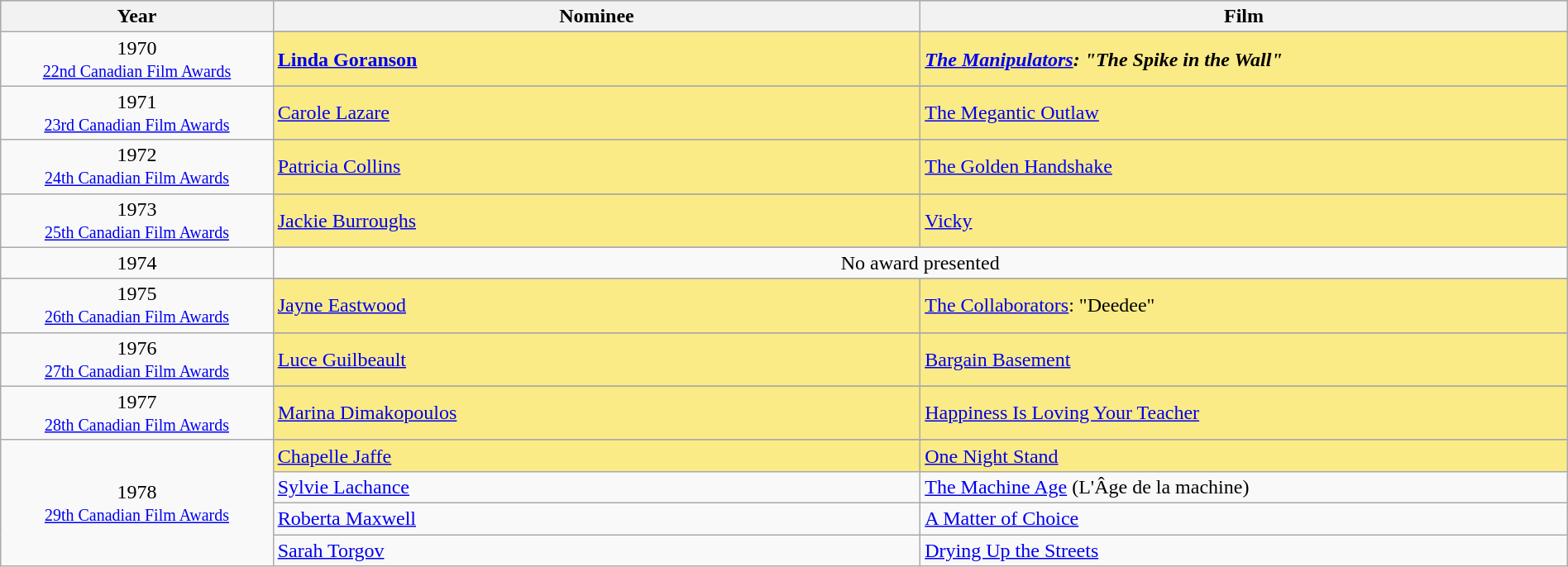<table class="wikitable" style="width:100%;">
<tr style="background:#bebebe;">
<th style="width:8%;">Year</th>
<th style="width:19%;">Nominee</th>
<th style="width:19%;">Film</th>
</tr>
<tr>
<td rowspan=2 align="center">1970<br><small><a href='#'>22nd Canadian Film Awards</a></small></td>
</tr>
<tr style="background:#FAEB86;">
<td><strong><a href='#'>Linda Goranson</a></strong></td>
<td><strong><em><a href='#'>The Manipulators</a><em>: "The Spike in the Wall"<strong></td>
</tr>
<tr>
<td rowspan=2 align="center">1971<br><small><a href='#'>23rd Canadian Film Awards</a></small></td>
</tr>
<tr style="background:#FAEB86;">
<td></strong><a href='#'>Carole Lazare</a><strong></td>
<td></em></strong><a href='#'>The Megantic Outlaw</a><strong><em></td>
</tr>
<tr>
<td rowspan=2 align="center">1972<br><small><a href='#'>24th Canadian Film Awards</a></small></td>
</tr>
<tr style="background:#FAEB86;">
<td></strong><a href='#'>Patricia Collins</a><strong></td>
<td></em></strong><a href='#'>The Golden Handshake</a><strong><em></td>
</tr>
<tr>
<td rowspan=2 align="center">1973<br><small><a href='#'>25th Canadian Film Awards</a></small></td>
</tr>
<tr style="background:#FAEB86;">
<td></strong><a href='#'>Jackie Burroughs</a><strong></td>
<td></em></strong><a href='#'>Vicky</a><strong><em></td>
</tr>
<tr>
<td rowspan=2 align="center">1974</td>
</tr>
<tr>
<td colspan=2 align=center></em>No award presented<em></td>
</tr>
<tr>
<td rowspan=2 align="center">1975<br><small><a href='#'>26th Canadian Film Awards</a></small></td>
</tr>
<tr style="background:#FAEB86;">
<td></strong><a href='#'>Jayne Eastwood</a><strong></td>
<td></em></strong><a href='#'>The Collaborators</a>: "Deedee"<strong><em></td>
</tr>
<tr>
<td rowspan=2 align="center">1976<br><small><a href='#'>27th Canadian Film Awards</a></small></td>
</tr>
<tr style="background:#FAEB86;">
<td></strong><a href='#'>Luce Guilbeault</a><strong></td>
<td></em></strong><a href='#'>Bargain Basement</a><strong><em></td>
</tr>
<tr>
<td rowspan=2 align="center">1977<br><small><a href='#'>28th Canadian Film Awards</a></small></td>
</tr>
<tr style="background:#FAEB86;">
<td></strong><a href='#'>Marina Dimakopoulos</a><strong></td>
<td></em></strong><a href='#'>Happiness Is Loving Your Teacher</a><strong><em></td>
</tr>
<tr>
<td rowspan=5 align="center">1978<br><small><a href='#'>29th Canadian Film Awards</a></small></td>
</tr>
<tr style="background:#FAEB86;">
<td></strong><a href='#'>Chapelle Jaffe</a><strong></td>
<td></em></strong><a href='#'>One Night Stand</a><strong><em></td>
</tr>
<tr>
<td><a href='#'>Sylvie Lachance</a></td>
<td></em><a href='#'>The Machine Age</a> (L'Âge de la machine)<em></td>
</tr>
<tr>
<td><a href='#'>Roberta Maxwell</a></td>
<td></em><a href='#'>A Matter of Choice</a><em></td>
</tr>
<tr>
<td><a href='#'>Sarah Torgov</a></td>
<td></em><a href='#'>Drying Up the Streets</a><em></td>
</tr>
</table>
